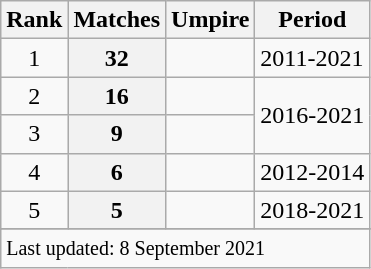<table class="wikitable plainrowheaders sortable">
<tr>
<th scope=col>Rank</th>
<th scope=col>Matches</th>
<th scope=col>Umpire</th>
<th scope=col>Period</th>
</tr>
<tr>
<td align=center>1</td>
<th scope=row style=text-align:center;>32</th>
<td></td>
<td>2011-2021</td>
</tr>
<tr>
<td align=center>2</td>
<th scope=row style=text-align:center;>16</th>
<td></td>
<td rowspan=2>2016-2021</td>
</tr>
<tr>
<td align=center>3</td>
<th scope=row style=text-align:center;>9</th>
<td></td>
</tr>
<tr>
<td align=center>4</td>
<th scope=row style=text-align:center;>6</th>
<td></td>
<td>2012-2014</td>
</tr>
<tr>
<td align=center>5</td>
<th scope=row style=text-align:center;>5</th>
<td></td>
<td>2018-2021</td>
</tr>
<tr>
</tr>
<tr class=sortbottom>
<td colspan=4><small>Last updated: 8 September 2021</small></td>
</tr>
</table>
